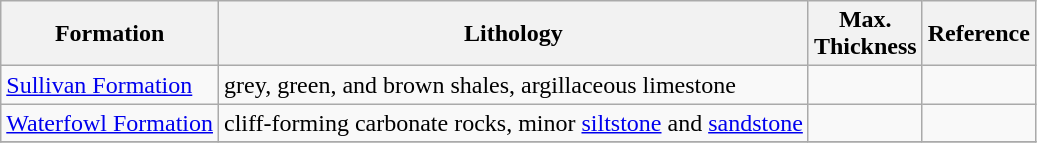<table class="wikitable">
<tr>
<th>Formation</th>
<th>Lithology</th>
<th>Max.<br>Thickness</th>
<th>Reference</th>
</tr>
<tr>
<td><a href='#'>Sullivan Formation</a></td>
<td>grey, green, and brown shales, argillaceous limestone</td>
<td></td>
<td></td>
</tr>
<tr>
<td><a href='#'>Waterfowl Formation</a></td>
<td>cliff-forming carbonate rocks, minor <a href='#'>siltstone</a> and <a href='#'>sandstone</a></td>
<td></td>
<td></td>
</tr>
<tr>
</tr>
</table>
